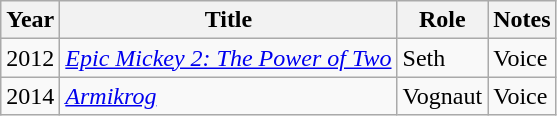<table class="wikitable sortable">
<tr>
<th>Year</th>
<th>Title</th>
<th>Role</th>
<th class="unsortable">Notes</th>
</tr>
<tr>
<td>2012</td>
<td><em><a href='#'>Epic Mickey 2: The Power of Two</a></em></td>
<td>Seth</td>
<td>Voice</td>
</tr>
<tr>
<td>2014</td>
<td><em><a href='#'>Armikrog</a></em></td>
<td>Vognaut</td>
<td>Voice</td>
</tr>
</table>
